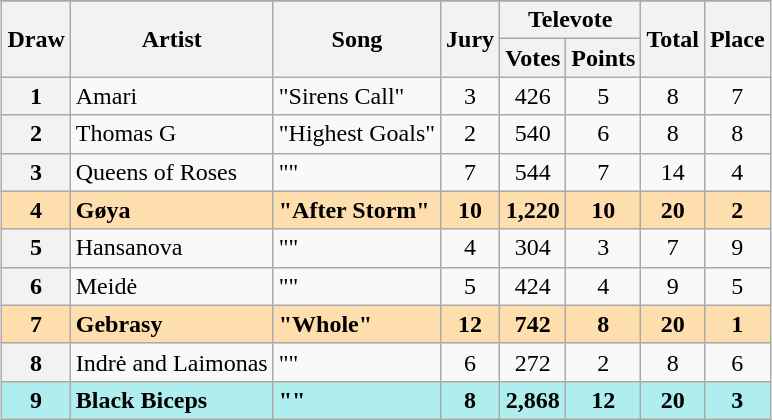<table class="sortable wikitable plainrowheaders" style="margin: 1em auto 1em auto; text-align:center">
<tr>
</tr>
<tr>
<th rowspan="2">Draw</th>
<th rowspan="2">Artist</th>
<th rowspan="2">Song</th>
<th rowspan="2">Jury</th>
<th colspan="2">Televote</th>
<th rowspan="2">Total</th>
<th rowspan="2">Place</th>
</tr>
<tr>
<th>Votes</th>
<th>Points</th>
</tr>
<tr>
<th scope="row" style="text-align:center;">1</th>
<td align="left">Amari</td>
<td align="left">"Sirens Call"</td>
<td>3</td>
<td>426</td>
<td>5</td>
<td>8</td>
<td>7</td>
</tr>
<tr>
<th scope="row" style="text-align:center;">2</th>
<td align="left">Thomas G</td>
<td align="left">"Highest Goals"</td>
<td>2</td>
<td>540</td>
<td>6</td>
<td>8</td>
<td>8</td>
</tr>
<tr>
<th scope="row" style="text-align:center;">3</th>
<td align="left">Queens of Roses</td>
<td align="left">""</td>
<td>7</td>
<td>544</td>
<td>7</td>
<td>14</td>
<td>4</td>
</tr>
<tr style="background:navajowhite; font-weight:bold;">
<th scope="row" style="text-align:center; background:navajowhite; font-weight:bold;">4</th>
<td align="left">Gøya</td>
<td align="left">"After Storm"</td>
<td>10</td>
<td>1,220</td>
<td>10</td>
<td>20</td>
<td>2</td>
</tr>
<tr>
<th scope="row" style="text-align:center;">5</th>
<td align="left">Hansanova</td>
<td align="left">""</td>
<td>4</td>
<td>304</td>
<td>3</td>
<td>7</td>
<td>9</td>
</tr>
<tr>
<th scope="row" style="text-align:center;">6</th>
<td align="left">Meidė</td>
<td align="left">""</td>
<td>5</td>
<td>424</td>
<td>4</td>
<td>9</td>
<td>5</td>
</tr>
<tr style="background:navajowhite; font-weight:bold;">
<th scope="row" style="text-align:center; background:navajowhite; font-weight:bold;">7</th>
<td align="left">Gebrasy</td>
<td align="left">"Whole"</td>
<td>12</td>
<td>742</td>
<td>8</td>
<td>20</td>
<td>1</td>
</tr>
<tr>
<th scope="row" style="text-align:center;">8</th>
<td align="left">Indrė and Laimonas</td>
<td align="left">""</td>
<td>6</td>
<td>272</td>
<td>2</td>
<td>8</td>
<td>6</td>
</tr>
<tr style="font-weight:bold; background:paleturquoise;">
<th scope="row" style="text-align:center; font-weight:bold; background:paleturquoise;">9</th>
<td align="left">Black Biceps</td>
<td align="left">""</td>
<td>8</td>
<td>2,868</td>
<td>12</td>
<td>20</td>
<td>3</td>
</tr>
</table>
